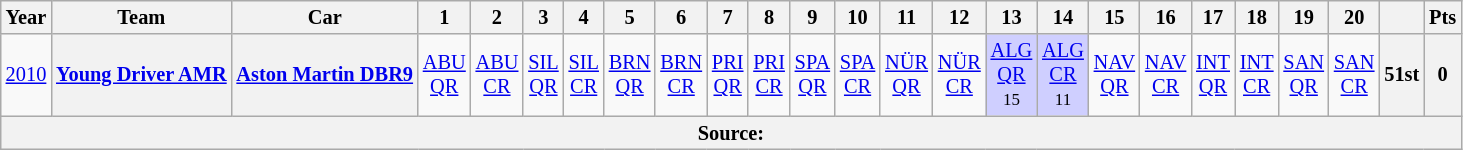<table class="wikitable" style="text-align:center; font-size:85%;">
<tr>
<th>Year</th>
<th>Team</th>
<th>Car</th>
<th>1</th>
<th>2</th>
<th>3</th>
<th>4</th>
<th>5</th>
<th>6</th>
<th>7</th>
<th>8</th>
<th>9</th>
<th>10</th>
<th>11</th>
<th>12</th>
<th>13</th>
<th>14</th>
<th>15</th>
<th>16</th>
<th>17</th>
<th>18</th>
<th>19</th>
<th>20</th>
<th></th>
<th>Pts</th>
</tr>
<tr>
<td><a href='#'>2010</a></td>
<th nowrap><a href='#'>Young Driver AMR</a></th>
<th nowrap><a href='#'>Aston Martin DBR9</a></th>
<td><a href='#'>ABU<br>QR</a></td>
<td><a href='#'>ABU<br>CR</a></td>
<td><a href='#'>SIL<br>QR</a></td>
<td><a href='#'>SIL<br>CR</a></td>
<td><a href='#'>BRN<br>QR</a></td>
<td><a href='#'>BRN<br>CR</a></td>
<td><a href='#'>PRI<br>QR</a></td>
<td><a href='#'>PRI<br>CR</a></td>
<td><a href='#'>SPA<br>QR</a></td>
<td><a href='#'>SPA<br>CR</a></td>
<td><a href='#'>NÜR<br>QR</a></td>
<td><a href='#'>NÜR<br>CR</a></td>
<td style="background:#cfcfff;"><a href='#'>ALG<br>QR</a><br><small>15<br></small></td>
<td style="background:#cfcfff;"><a href='#'>ALG<br>CR</a><br><small>11<br></small></td>
<td><a href='#'>NAV<br>QR</a></td>
<td><a href='#'>NAV<br>CR</a></td>
<td><a href='#'>INT<br>QR</a></td>
<td><a href='#'>INT<br>CR</a></td>
<td><a href='#'>SAN<br>QR</a></td>
<td><a href='#'>SAN<br>CR</a></td>
<th>51st</th>
<th>0</th>
</tr>
<tr>
<th colspan="25">Source:</th>
</tr>
</table>
